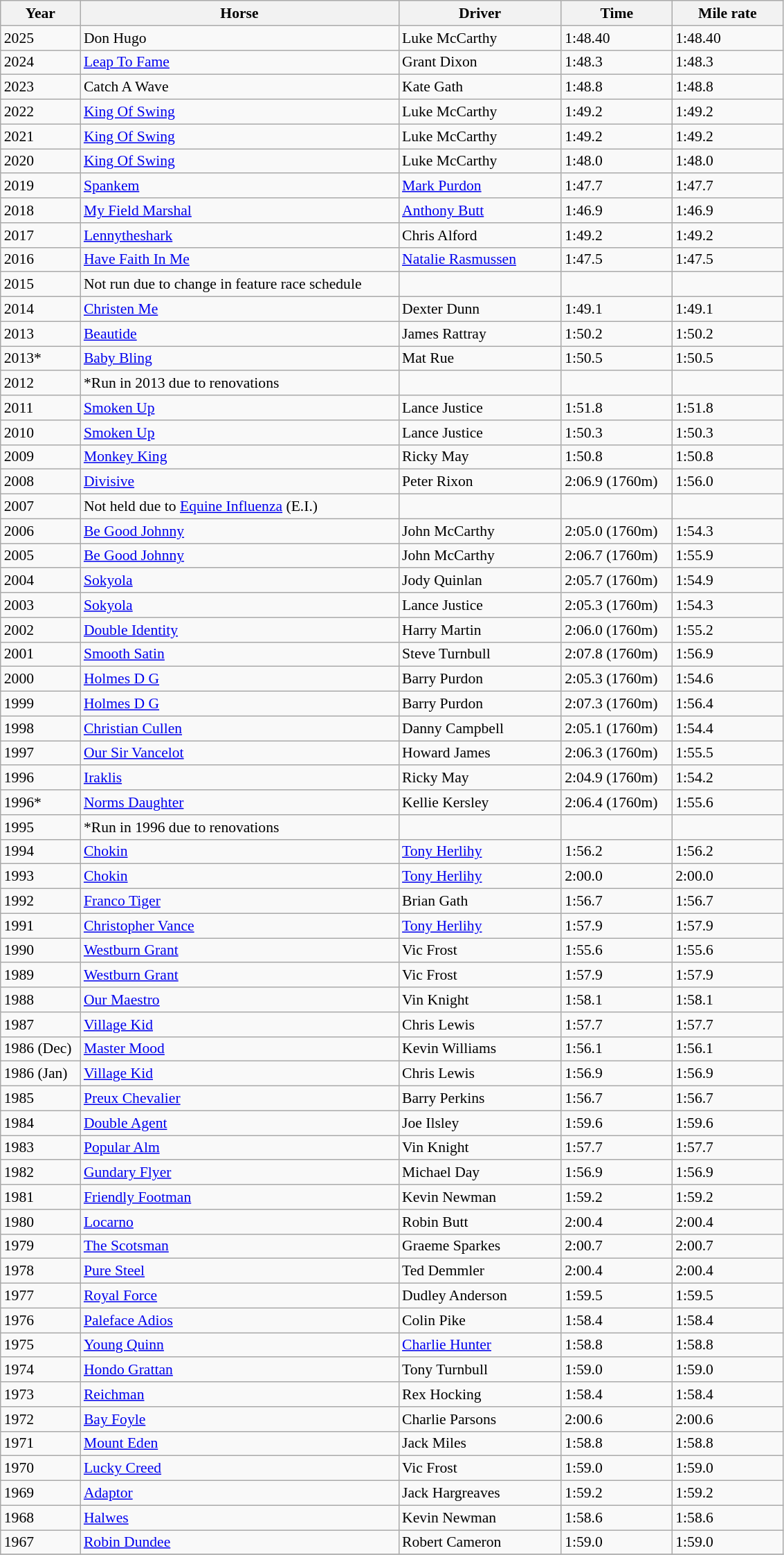<table class="wikitable sortable" | border="1" cellpadding="0" style="border-collapse:collapse; font-size:90%;">
<tr>
<th width="70px">Year</th>
<th width="300px">Horse</th>
<th width="150px">Driver</th>
<th width="100px">Time</th>
<th width="100px">Mile rate</th>
</tr>
<tr>
<td>2025</td>
<td>Don Hugo</td>
<td>Luke McCarthy</td>
<td>1:48.40</td>
<td>1:48.40</td>
</tr>
<tr>
<td>2024</td>
<td><a href='#'>Leap To Fame</a></td>
<td>Grant Dixon</td>
<td>1:48.3</td>
<td>1:48.3</td>
</tr>
<tr>
<td>2023</td>
<td>Catch A Wave</td>
<td>Kate Gath</td>
<td>1:48.8</td>
<td>1:48.8</td>
</tr>
<tr>
<td>2022</td>
<td><a href='#'>King Of Swing</a></td>
<td>Luke McCarthy</td>
<td>1:49.2</td>
<td>1:49.2</td>
</tr>
<tr>
<td>2021</td>
<td><a href='#'>King Of Swing</a></td>
<td>Luke McCarthy</td>
<td>1:49.2</td>
<td>1:49.2</td>
</tr>
<tr>
<td>2020</td>
<td><a href='#'>King Of Swing</a></td>
<td>Luke McCarthy</td>
<td>1:48.0</td>
<td>1:48.0</td>
</tr>
<tr>
<td>2019</td>
<td><a href='#'>Spankem</a></td>
<td><a href='#'>Mark Purdon</a></td>
<td>1:47.7</td>
<td>1:47.7</td>
</tr>
<tr>
<td>2018</td>
<td><a href='#'>My Field Marshal</a></td>
<td><a href='#'>Anthony Butt</a></td>
<td>1:46.9</td>
<td>1:46.9</td>
</tr>
<tr>
<td>2017</td>
<td><a href='#'>Lennytheshark</a></td>
<td>Chris Alford</td>
<td>1:49.2</td>
<td>1:49.2</td>
</tr>
<tr>
<td>2016</td>
<td><a href='#'>Have Faith In Me</a></td>
<td><a href='#'>Natalie Rasmussen</a></td>
<td>1:47.5</td>
<td>1:47.5</td>
</tr>
<tr>
<td>2015</td>
<td>Not run due to change in feature race schedule</td>
<td></td>
<td></td>
<td></td>
</tr>
<tr>
<td>2014</td>
<td><a href='#'>Christen Me</a></td>
<td>Dexter Dunn</td>
<td>1:49.1</td>
<td>1:49.1</td>
</tr>
<tr>
<td>2013</td>
<td><a href='#'>Beautide</a></td>
<td>James Rattray</td>
<td>1:50.2</td>
<td>1:50.2</td>
</tr>
<tr>
<td>2013*</td>
<td><a href='#'>Baby Bling</a></td>
<td>Mat Rue</td>
<td>1:50.5</td>
<td>1:50.5</td>
</tr>
<tr>
<td>2012</td>
<td>*Run in 2013 due to renovations</td>
<td></td>
<td></td>
</tr>
<tr>
<td>2011</td>
<td><a href='#'>Smoken Up</a></td>
<td>Lance Justice</td>
<td>1:51.8</td>
<td>1:51.8</td>
</tr>
<tr>
<td>2010</td>
<td><a href='#'>Smoken Up</a></td>
<td>Lance Justice</td>
<td>1:50.3</td>
<td>1:50.3</td>
</tr>
<tr>
<td>2009</td>
<td><a href='#'>Monkey King</a></td>
<td>Ricky May</td>
<td>1:50.8</td>
<td>1:50.8</td>
</tr>
<tr>
<td>2008</td>
<td><a href='#'>Divisive</a></td>
<td>Peter Rixon</td>
<td>2:06.9 (1760m)</td>
<td>1:56.0</td>
</tr>
<tr>
<td>2007</td>
<td>Not held due to <a href='#'>Equine Influenza</a> (E.I.)</td>
<td></td>
<td></td>
<td></td>
</tr>
<tr>
<td>2006</td>
<td><a href='#'>Be Good Johnny</a></td>
<td>John McCarthy</td>
<td>2:05.0 (1760m)</td>
<td>1:54.3</td>
</tr>
<tr>
<td>2005</td>
<td><a href='#'>Be Good Johnny</a></td>
<td>John McCarthy</td>
<td>2:06.7 (1760m)</td>
<td>1:55.9</td>
</tr>
<tr>
<td>2004</td>
<td><a href='#'>Sokyola</a></td>
<td>Jody Quinlan</td>
<td>2:05.7 (1760m)</td>
<td>1:54.9</td>
</tr>
<tr>
<td>2003</td>
<td><a href='#'>Sokyola</a></td>
<td>Lance Justice</td>
<td>2:05.3 (1760m)</td>
<td>1:54.3</td>
</tr>
<tr>
<td>2002</td>
<td><a href='#'>Double Identity</a></td>
<td>Harry Martin</td>
<td>2:06.0 (1760m)</td>
<td>1:55.2</td>
</tr>
<tr>
<td>2001</td>
<td><a href='#'>Smooth Satin</a></td>
<td>Steve Turnbull</td>
<td>2:07.8 (1760m)</td>
<td>1:56.9</td>
</tr>
<tr>
<td>2000</td>
<td><a href='#'>Holmes D G</a></td>
<td>Barry Purdon</td>
<td>2:05.3 (1760m)</td>
<td>1:54.6</td>
</tr>
<tr>
<td>1999</td>
<td><a href='#'>Holmes D G</a></td>
<td>Barry Purdon</td>
<td>2:07.3 (1760m)</td>
<td>1:56.4</td>
</tr>
<tr>
<td>1998</td>
<td><a href='#'>Christian Cullen</a></td>
<td>Danny Campbell</td>
<td>2:05.1 (1760m)</td>
<td>1:54.4</td>
</tr>
<tr>
<td>1997</td>
<td><a href='#'>Our Sir Vancelot</a></td>
<td>Howard James</td>
<td>2:06.3 (1760m)</td>
<td>1:55.5</td>
</tr>
<tr>
<td>1996</td>
<td><a href='#'>Iraklis</a></td>
<td>Ricky May</td>
<td>2:04.9 (1760m)</td>
<td>1:54.2</td>
</tr>
<tr>
<td>1996*</td>
<td><a href='#'>Norms Daughter</a></td>
<td>Kellie Kersley</td>
<td>2:06.4 (1760m)</td>
<td>1:55.6</td>
</tr>
<tr>
<td>1995</td>
<td>*Run in 1996 due to renovations</td>
<td></td>
<td></td>
<td></td>
</tr>
<tr>
<td>1994</td>
<td><a href='#'>Chokin</a></td>
<td><a href='#'>Tony Herlihy</a></td>
<td>1:56.2</td>
<td>1:56.2</td>
</tr>
<tr>
<td>1993</td>
<td><a href='#'>Chokin</a></td>
<td><a href='#'>Tony Herlihy</a></td>
<td>2:00.0</td>
<td>2:00.0</td>
</tr>
<tr>
<td>1992</td>
<td><a href='#'>Franco Tiger</a></td>
<td>Brian Gath</td>
<td>1:56.7</td>
<td>1:56.7</td>
</tr>
<tr>
<td>1991</td>
<td><a href='#'>Christopher Vance</a></td>
<td><a href='#'>Tony Herlihy</a></td>
<td>1:57.9</td>
<td>1:57.9</td>
</tr>
<tr>
<td>1990</td>
<td><a href='#'>Westburn Grant</a></td>
<td>Vic Frost</td>
<td>1:55.6</td>
<td>1:55.6</td>
</tr>
<tr>
<td>1989</td>
<td><a href='#'>Westburn Grant</a></td>
<td>Vic Frost</td>
<td>1:57.9</td>
<td>1:57.9</td>
</tr>
<tr>
<td>1988</td>
<td><a href='#'>Our Maestro</a></td>
<td>Vin Knight</td>
<td>1:58.1</td>
<td>1:58.1</td>
</tr>
<tr>
<td>1987</td>
<td><a href='#'>Village Kid</a></td>
<td>Chris Lewis</td>
<td>1:57.7</td>
<td>1:57.7</td>
</tr>
<tr>
<td>1986 (Dec)</td>
<td><a href='#'>Master Mood</a></td>
<td>Kevin Williams</td>
<td>1:56.1</td>
<td>1:56.1</td>
</tr>
<tr>
<td>1986 (Jan)</td>
<td><a href='#'>Village Kid</a></td>
<td>Chris Lewis</td>
<td>1:56.9</td>
<td>1:56.9</td>
</tr>
<tr>
<td>1985</td>
<td><a href='#'>Preux Chevalier</a></td>
<td>Barry Perkins</td>
<td>1:56.7</td>
<td>1:56.7</td>
</tr>
<tr>
<td>1984</td>
<td><a href='#'>Double Agent</a></td>
<td>Joe Ilsley</td>
<td>1:59.6</td>
<td>1:59.6</td>
</tr>
<tr>
<td>1983</td>
<td><a href='#'>Popular Alm</a></td>
<td>Vin Knight</td>
<td>1:57.7</td>
<td>1:57.7</td>
</tr>
<tr>
<td>1982</td>
<td><a href='#'>Gundary Flyer</a></td>
<td>Michael Day</td>
<td>1:56.9</td>
<td>1:56.9</td>
</tr>
<tr>
<td>1981</td>
<td><a href='#'>Friendly Footman</a></td>
<td>Kevin Newman</td>
<td>1:59.2</td>
<td>1:59.2</td>
</tr>
<tr>
<td>1980</td>
<td><a href='#'>Locarno</a></td>
<td>Robin Butt</td>
<td>2:00.4</td>
<td>2:00.4</td>
</tr>
<tr>
<td>1979</td>
<td><a href='#'>The Scotsman</a></td>
<td>Graeme Sparkes</td>
<td>2:00.7</td>
<td>2:00.7</td>
</tr>
<tr>
<td>1978</td>
<td><a href='#'>Pure Steel</a></td>
<td>Ted Demmler</td>
<td>2:00.4</td>
<td>2:00.4</td>
</tr>
<tr>
<td>1977</td>
<td><a href='#'>Royal Force</a></td>
<td>Dudley Anderson</td>
<td>1:59.5</td>
<td>1:59.5</td>
</tr>
<tr>
<td>1976</td>
<td><a href='#'>Paleface Adios</a></td>
<td>Colin Pike</td>
<td>1:58.4</td>
<td>1:58.4</td>
</tr>
<tr>
<td>1975</td>
<td><a href='#'>Young Quinn</a></td>
<td><a href='#'>Charlie Hunter</a></td>
<td>1:58.8</td>
<td>1:58.8</td>
</tr>
<tr>
<td>1974</td>
<td><a href='#'>Hondo Grattan</a></td>
<td>Tony Turnbull</td>
<td>1:59.0</td>
<td>1:59.0</td>
</tr>
<tr>
<td>1973</td>
<td><a href='#'>Reichman</a></td>
<td>Rex Hocking</td>
<td>1:58.4</td>
<td>1:58.4</td>
</tr>
<tr>
<td>1972</td>
<td><a href='#'>Bay Foyle</a></td>
<td>Charlie Parsons</td>
<td>2:00.6</td>
<td>2:00.6</td>
</tr>
<tr>
<td>1971</td>
<td><a href='#'>Mount Eden</a></td>
<td>Jack Miles</td>
<td>1:58.8</td>
<td>1:58.8</td>
</tr>
<tr>
<td>1970</td>
<td><a href='#'>Lucky Creed</a></td>
<td>Vic Frost</td>
<td>1:59.0</td>
<td>1:59.0</td>
</tr>
<tr>
<td>1969</td>
<td><a href='#'>Adaptor</a></td>
<td>Jack Hargreaves</td>
<td>1:59.2</td>
<td>1:59.2</td>
</tr>
<tr>
<td>1968</td>
<td><a href='#'>Halwes</a></td>
<td>Kevin Newman</td>
<td>1:58.6</td>
<td>1:58.6</td>
</tr>
<tr>
<td>1967</td>
<td><a href='#'>Robin Dundee</a></td>
<td>Robert Cameron</td>
<td>1:59.0</td>
<td>1:59.0</td>
</tr>
<tr>
</tr>
</table>
